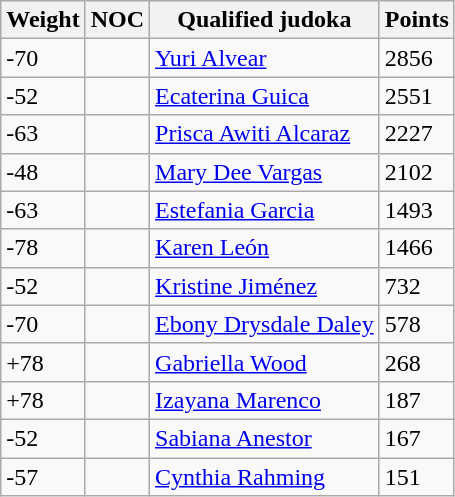<table class="wikitable">
<tr>
<th>Weight</th>
<th>NOC</th>
<th>Qualified judoka</th>
<th>Points</th>
</tr>
<tr>
<td>-70</td>
<td></td>
<td><a href='#'>Yuri Alvear</a></td>
<td>2856</td>
</tr>
<tr>
<td>-52</td>
<td></td>
<td><a href='#'>Ecaterina Guica</a></td>
<td>2551</td>
</tr>
<tr>
<td>-63</td>
<td></td>
<td><a href='#'>Prisca Awiti Alcaraz</a></td>
<td>2227</td>
</tr>
<tr>
<td>-48</td>
<td></td>
<td><a href='#'>Mary Dee Vargas</a></td>
<td>2102</td>
</tr>
<tr>
<td>-63</td>
<td></td>
<td><a href='#'>Estefania Garcia</a></td>
<td>1493</td>
</tr>
<tr>
<td>-78</td>
<td></td>
<td><a href='#'>Karen León</a></td>
<td>1466</td>
</tr>
<tr>
<td>-52</td>
<td></td>
<td><a href='#'>Kristine Jiménez</a></td>
<td>732</td>
</tr>
<tr>
<td>-70</td>
<td></td>
<td><a href='#'>Ebony Drysdale Daley</a></td>
<td>578</td>
</tr>
<tr>
<td>+78</td>
<td></td>
<td><a href='#'>Gabriella Wood</a></td>
<td>268</td>
</tr>
<tr>
<td>+78</td>
<td></td>
<td><a href='#'>Izayana Marenco</a></td>
<td>187</td>
</tr>
<tr>
<td>-52</td>
<td></td>
<td><a href='#'>Sabiana Anestor</a></td>
<td>167</td>
</tr>
<tr>
<td>-57</td>
<td></td>
<td><a href='#'>Cynthia Rahming</a></td>
<td>151</td>
</tr>
</table>
